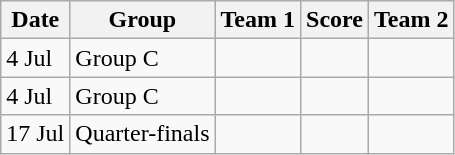<table class="wikitable" style="text-align:">
<tr>
<th>Date</th>
<th>Group</th>
<th>Team 1</th>
<th>Score</th>
<th>Team 2</th>
</tr>
<tr>
<td>4 Jul</td>
<td>Group C</td>
<td></td>
<td></td>
<td></td>
</tr>
<tr>
<td>4 Jul</td>
<td>Group C</td>
<td></td>
<td></td>
<td></td>
</tr>
<tr>
<td>17 Jul</td>
<td>Quarter-finals</td>
<td></td>
<td></td>
<td></td>
</tr>
</table>
